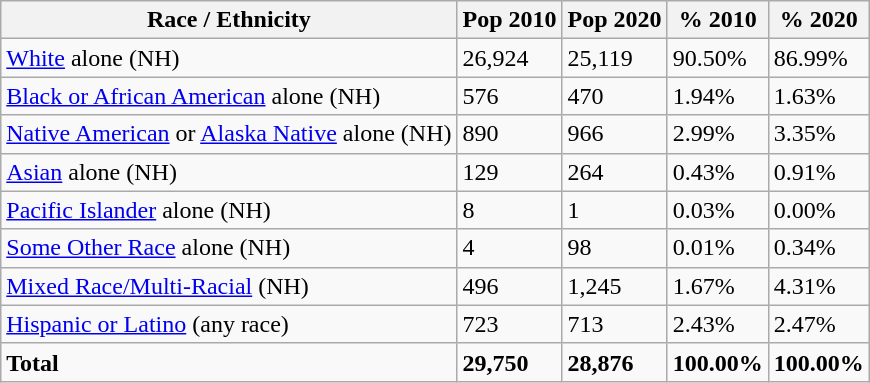<table class="wikitable">
<tr>
<th>Race / Ethnicity</th>
<th>Pop 2010</th>
<th>Pop 2020</th>
<th>% 2010</th>
<th>% 2020</th>
</tr>
<tr>
<td><a href='#'>White</a> alone (NH)</td>
<td>26,924</td>
<td>25,119</td>
<td>90.50%</td>
<td>86.99%</td>
</tr>
<tr>
<td><a href='#'>Black or African American</a> alone (NH)</td>
<td>576</td>
<td>470</td>
<td>1.94%</td>
<td>1.63%</td>
</tr>
<tr>
<td><a href='#'>Native American</a> or <a href='#'>Alaska Native</a> alone (NH)</td>
<td>890</td>
<td>966</td>
<td>2.99%</td>
<td>3.35%</td>
</tr>
<tr>
<td><a href='#'>Asian</a> alone (NH)</td>
<td>129</td>
<td>264</td>
<td>0.43%</td>
<td>0.91%</td>
</tr>
<tr>
<td><a href='#'>Pacific Islander</a> alone (NH)</td>
<td>8</td>
<td>1</td>
<td>0.03%</td>
<td>0.00%</td>
</tr>
<tr>
<td><a href='#'>Some Other Race</a> alone (NH)</td>
<td>4</td>
<td>98</td>
<td>0.01%</td>
<td>0.34%</td>
</tr>
<tr>
<td><a href='#'>Mixed Race/Multi-Racial</a> (NH)</td>
<td>496</td>
<td>1,245</td>
<td>1.67%</td>
<td>4.31%</td>
</tr>
<tr>
<td><a href='#'>Hispanic or Latino</a> (any race)</td>
<td>723</td>
<td>713</td>
<td>2.43%</td>
<td>2.47%</td>
</tr>
<tr>
<td><strong>Total</strong></td>
<td><strong>29,750</strong></td>
<td><strong>28,876</strong></td>
<td><strong>100.00%</strong></td>
<td><strong>100.00%</strong></td>
</tr>
</table>
